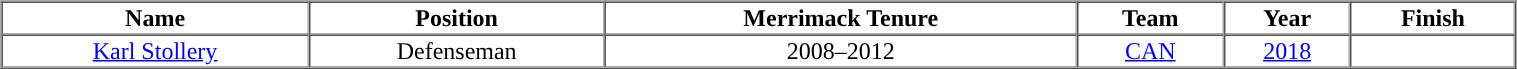<table cellpadding="1" border="1" cellspacing="0" width="80%">
<tr>
<th>Name</th>
<th>Position</th>
<th>Merrimack Tenure</th>
<th>Team</th>
<th>Year</th>
<th>Finish</th>
</tr>
<tr align="center">
<td><a href='#'>Karl Stollery</a></td>
<td>Defenseman</td>
<td>2008–2012</td>
<td> <a href='#'>CAN</a></td>
<td><a href='#'>2018</a></td>
<td></td>
</tr>
<tr align="center">
</tr>
</table>
